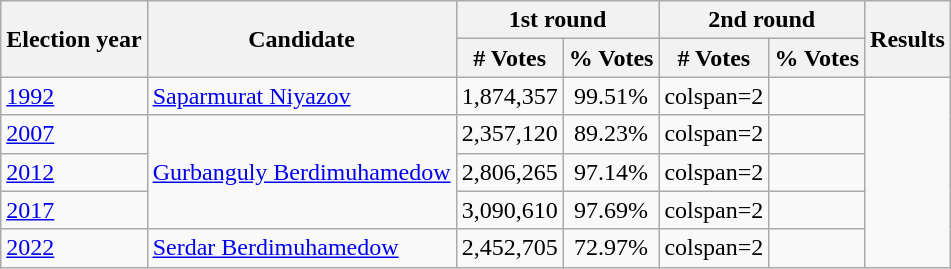<table class="wikitable">
<tr>
<th rowspan=2>Election year</th>
<th rowspan=2>Candidate</th>
<th colspan=2>1st round</th>
<th colspan=2>2nd round</th>
<th rowspan=2>Results</th>
</tr>
<tr>
<th># Votes</th>
<th>% Votes</th>
<th># Votes</th>
<th>% Votes</th>
</tr>
<tr>
<td><a href='#'>1992</a></td>
<td><a href='#'>Saparmurat Niyazov</a></td>
<td align=center>1,874,357</td>
<td align=center>99.51%</td>
<td>colspan=2 </td>
<td></td>
</tr>
<tr>
<td><a href='#'>2007</a></td>
<td rowspan="3"><a href='#'>Gurbanguly Berdimuhamedow</a></td>
<td align=center>2,357,120</td>
<td align=center>89.23%</td>
<td>colspan=2 </td>
<td></td>
</tr>
<tr>
<td><a href='#'>2012</a></td>
<td align=center>2,806,265</td>
<td align=center>97.14%</td>
<td>colspan=2 </td>
<td></td>
</tr>
<tr>
<td><a href='#'>2017</a></td>
<td align=center>3,090,610</td>
<td align=center>97.69%</td>
<td>colspan=2 </td>
<td></td>
</tr>
<tr>
<td><a href='#'>2022</a></td>
<td><a href='#'>Serdar Berdimuhamedow</a></td>
<td align=center>2,452,705</td>
<td align=center>72.97%</td>
<td>colspan=2 </td>
<td></td>
</tr>
</table>
